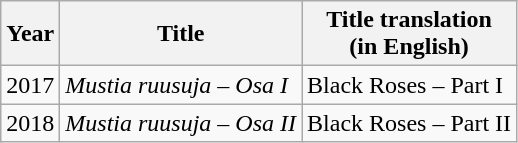<table class="wikitable">
<tr>
<th align="left">Year</th>
<th align="left">Title</th>
<th align="left">Title translation <br>(in English)</th>
</tr>
<tr>
<td align="left">2017</td>
<td align="left"><em>Mustia ruusuja – Osa I</em></td>
<td align="left">Black Roses – Part I</td>
</tr>
<tr>
<td align="left">2018</td>
<td align="left"><em>Mustia ruusuja – Osa II</em></td>
<td align="left">Black Roses – Part II</td>
</tr>
</table>
